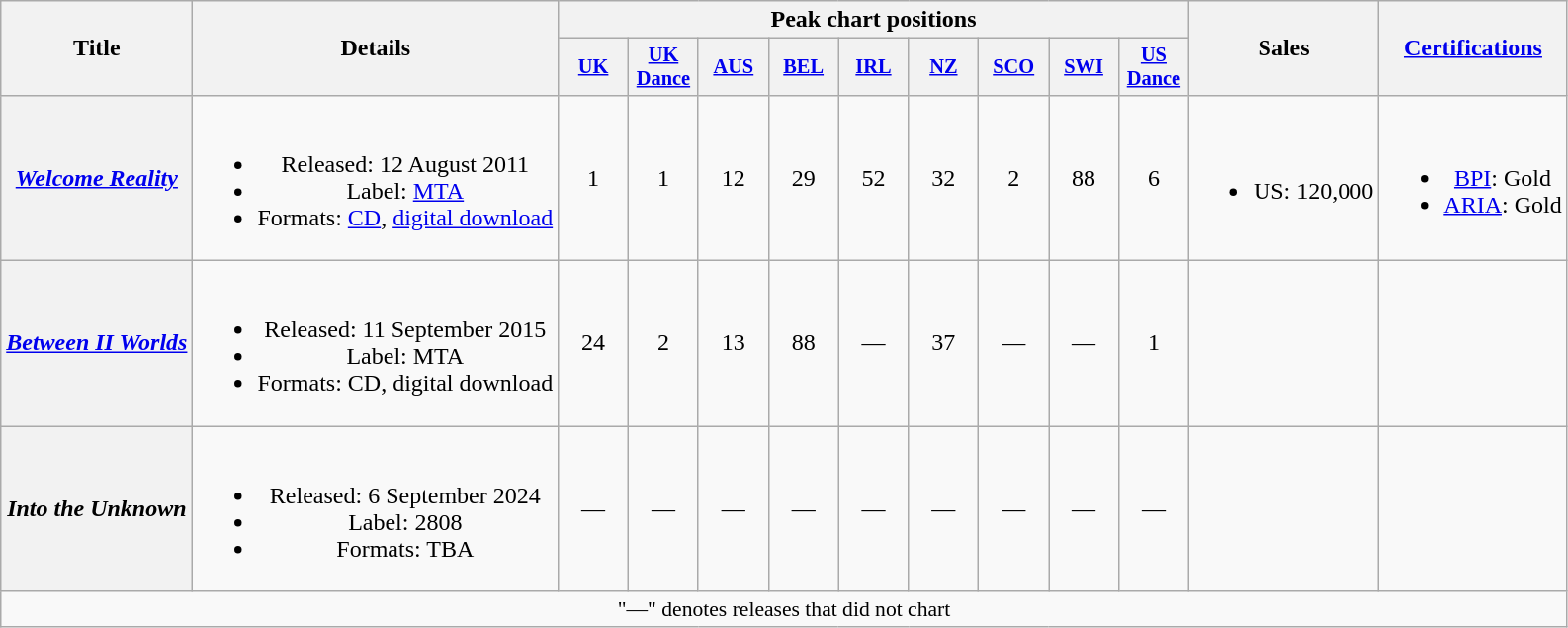<table class="wikitable plainrowheaders" style="text-align:center;" border="1">
<tr>
<th scope="col" rowspan="2">Title</th>
<th scope="col" rowspan="2">Details</th>
<th scope="col" colspan="9">Peak chart positions</th>
<th scope="col" rowspan="2">Sales</th>
<th scope="col" rowspan="2"><a href='#'>Certifications</a></th>
</tr>
<tr>
<th scope="col" style="width:3em;font-size:85%;"><a href='#'>UK</a><br></th>
<th scope="col" style="width:3em;font-size:85%;"><a href='#'>UK Dance</a><br></th>
<th scope="col" style="width:3em;font-size:85%;"><a href='#'>AUS</a><br></th>
<th scope="col" style="width:3em;font-size:85%;"><a href='#'>BEL</a><br></th>
<th scope="col" style="width:3em;font-size:85%;"><a href='#'>IRL</a><br></th>
<th scope="col" style="width:3em;font-size:85%;"><a href='#'>NZ</a><br></th>
<th scope="col" style="width:3em;font-size:85%;"><a href='#'>SCO</a><br></th>
<th scope="col" style="width:3em;font-size:85%;"><a href='#'>SWI</a><br></th>
<th scope="col" style="width:3em;font-size:85%;"><a href='#'>US<br>Dance</a><br></th>
</tr>
<tr>
<th scope="row"><em><a href='#'>Welcome Reality</a></em></th>
<td><br><ul><li>Released: 12 August 2011</li><li>Label: <a href='#'>MTA</a></li><li>Formats: <a href='#'>CD</a>, <a href='#'>digital download</a></li></ul></td>
<td>1</td>
<td>1</td>
<td>12</td>
<td>29</td>
<td>52</td>
<td>32</td>
<td>2</td>
<td>88</td>
<td>6</td>
<td><br><ul><li>US: 120,000</li></ul></td>
<td><br><ul><li><a href='#'>BPI</a>: Gold</li><li><a href='#'>ARIA</a>: Gold</li></ul></td>
</tr>
<tr>
<th scope="row"><em><a href='#'>Between II Worlds</a></em></th>
<td><br><ul><li>Released: 11 September 2015</li><li>Label: MTA</li><li>Formats: CD, digital download</li></ul></td>
<td>24</td>
<td>2</td>
<td>13</td>
<td>88</td>
<td>—</td>
<td>37</td>
<td>—</td>
<td>—</td>
<td>1</td>
<td></td>
<td></td>
</tr>
<tr>
<th scope="row"><em>Into the Unknown</em></th>
<td><br><ul><li>Released: 6 September 2024</li><li>Label: 2808</li><li>Formats: TBA</li></ul></td>
<td>—</td>
<td>—</td>
<td>—</td>
<td>—</td>
<td>—</td>
<td>—</td>
<td>—</td>
<td>—</td>
<td>—</td>
<td></td>
<td></td>
</tr>
<tr>
<td colspan="14" style="font-size:90%">"—" denotes releases that did not chart</td>
</tr>
</table>
